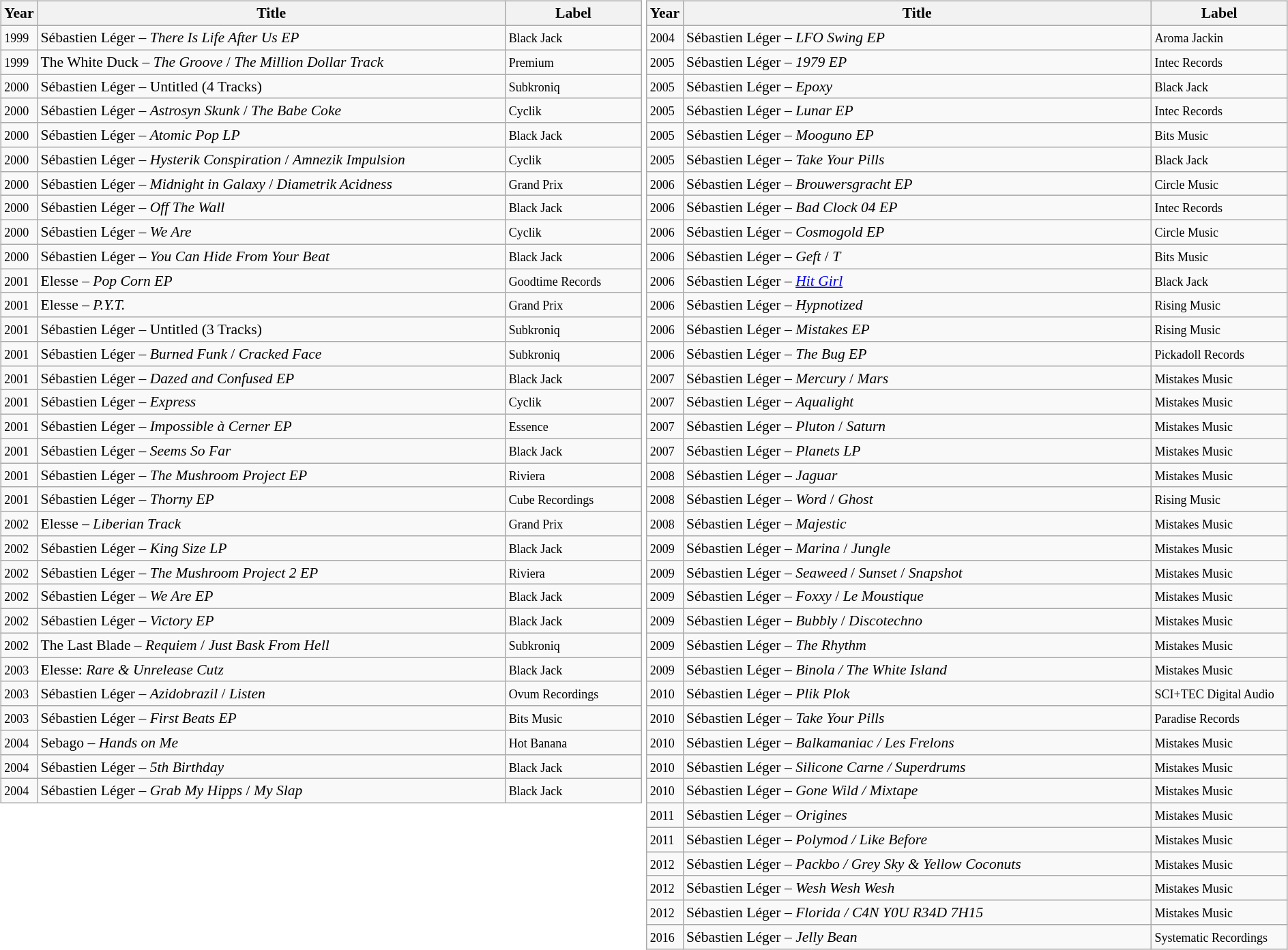<table width="100%">
<tr>
<td width="50%" valign="top"><br><table class="wikitable" style="font-size:90%; width:100%">
<tr class="hintergrundfarbe6">
<th width="0%">Year</th>
<th width="77%">Title</th>
<th width="22%">Label</th>
</tr>
<tr>
<td><small>1999</small></td>
<td>Sébastien Léger – <em>There Is Life After Us EP</em></td>
<td><small>Black Jack</small></td>
</tr>
<tr>
<td><small>1999</small></td>
<td>The White Duck – <em>The Groove</em> / <em>The Million Dollar Track</em></td>
<td><small>Premium</small></td>
</tr>
<tr>
<td><small>2000</small></td>
<td>Sébastien Léger – Untitled (4 Tracks)</td>
<td><small>Subkroniq</small></td>
</tr>
<tr>
<td><small>2000</small></td>
<td>Sébastien Léger – <em>Astrosyn Skunk</em> / <em>The Babe Coke</em></td>
<td><small>Cyclik</small></td>
</tr>
<tr>
<td><small>2000</small></td>
<td>Sébastien Léger – <em>Atomic Pop LP</em></td>
<td><small>Black Jack</small></td>
</tr>
<tr>
<td><small>2000</small></td>
<td>Sébastien Léger – <em>Hysterik Conspiration</em> / <em>Amnezik Impulsion</em></td>
<td><small>Cyclik</small></td>
</tr>
<tr>
<td><small>2000</small></td>
<td>Sébastien Léger – <em>Midnight in Galaxy</em> / <em>Diametrik Acidness</em></td>
<td><small>Grand Prix</small></td>
</tr>
<tr>
<td><small>2000</small></td>
<td>Sébastien Léger – <em>Off The Wall</em></td>
<td><small>Black Jack</small></td>
</tr>
<tr>
<td><small>2000</small></td>
<td>Sébastien Léger – <em>We Are</em></td>
<td><small>Cyclik</small></td>
</tr>
<tr>
<td><small>2000</small></td>
<td>Sébastien Léger – <em>You Can Hide From Your Beat</em></td>
<td><small>Black Jack</small></td>
</tr>
<tr>
<td><small>2001</small></td>
<td>Elesse – <em>Pop Corn EP</em></td>
<td><small>Goodtime Records</small></td>
</tr>
<tr>
<td><small>2001</small></td>
<td>Elesse – <em>P.Y.T.</em></td>
<td><small>Grand Prix</small></td>
</tr>
<tr>
<td><small>2001</small></td>
<td>Sébastien Léger – Untitled (3 Tracks)</td>
<td><small>Subkroniq</small></td>
</tr>
<tr>
<td><small>2001</small></td>
<td>Sébastien Léger – <em>Burned Funk</em> / <em>Cracked Face</em></td>
<td><small>Subkroniq</small></td>
</tr>
<tr>
<td><small>2001</small></td>
<td>Sébastien Léger – <em>Dazed and Confused EP</em></td>
<td><small>Black Jack</small></td>
</tr>
<tr>
<td><small>2001</small></td>
<td>Sébastien Léger – <em>Express</em></td>
<td><small>Cyclik</small></td>
</tr>
<tr>
<td><small>2001</small></td>
<td>Sébastien Léger – <em>Impossible à Cerner EP</em></td>
<td><small>Essence</small></td>
</tr>
<tr>
<td><small>2001</small></td>
<td>Sébastien Léger – <em>Seems So Far</em></td>
<td><small>Black Jack</small></td>
</tr>
<tr>
<td><small>2001</small></td>
<td>Sébastien Léger – <em>The Mushroom Project EP</em></td>
<td><small>Riviera</small></td>
</tr>
<tr>
<td><small>2001</small></td>
<td>Sébastien Léger – <em>Thorny EP</em></td>
<td><small>Cube Recordings</small></td>
</tr>
<tr>
<td><small>2002</small></td>
<td>Elesse – <em>Liberian Track</em></td>
<td><small>Grand Prix</small></td>
</tr>
<tr>
<td><small>2002</small></td>
<td>Sébastien Léger – <em>King Size LP</em></td>
<td><small>Black Jack</small></td>
</tr>
<tr>
<td><small>2002</small></td>
<td>Sébastien Léger – <em>The Mushroom Project 2 EP</em></td>
<td><small>Riviera</small></td>
</tr>
<tr>
<td><small>2002</small></td>
<td>Sébastien Léger – <em>We Are EP</em></td>
<td><small>Black Jack</small></td>
</tr>
<tr>
<td><small>2002</small></td>
<td>Sébastien Léger – <em>Victory EP</em></td>
<td><small>Black Jack</small></td>
</tr>
<tr>
<td><small>2002</small></td>
<td>The Last Blade – <em>Requiem</em> / <em>Just Bask From Hell</em></td>
<td><small>Subkroniq</small></td>
</tr>
<tr>
<td><small>2003</small></td>
<td>Elesse: <em>Rare & Unrelease Cutz</em></td>
<td><small>Black Jack</small></td>
</tr>
<tr>
<td><small>2003</small></td>
<td>Sébastien Léger – <em>Azidobrazil</em> / <em>Listen</em></td>
<td><small>Ovum Recordings</small></td>
</tr>
<tr>
<td><small>2003</small></td>
<td>Sébastien Léger – <em>First Beats EP</em></td>
<td><small>Bits Music</small></td>
</tr>
<tr>
<td><small>2004</small></td>
<td>Sebago – <em>Hands on Me</em></td>
<td><small>Hot Banana</small></td>
</tr>
<tr>
<td><small>2004</small></td>
<td>Sébastien Léger – <em>5th Birthday</em></td>
<td><small>Black Jack</small></td>
</tr>
<tr>
<td><small>2004</small></td>
<td>Sébastien Léger – <em>Grab My Hipps</em> / <em>My Slap</em></td>
<td><small>Black Jack</small></td>
</tr>
</table>
</td>
<td width="50%" valign="top"><br><table class="wikitable" style="font-size:90%; width:100%">
<tr class="hintergrundfarbe6">
<th width="0%">Year</th>
<th width="77%">Title</th>
<th width="22%">Label</th>
</tr>
<tr>
<td><small>2004</small></td>
<td>Sébastien Léger – <em>LFO Swing EP</em></td>
<td><small>Aroma Jackin</small></td>
</tr>
<tr>
<td><small>2005</small></td>
<td>Sébastien Léger – <em>1979 EP</em></td>
<td><small>Intec Records</small></td>
</tr>
<tr>
<td><small>2005</small></td>
<td>Sébastien Léger – <em>Epoxy</em></td>
<td><small>Black Jack</small></td>
</tr>
<tr>
<td><small>2005</small></td>
<td>Sébastien Léger – <em>Lunar EP</em></td>
<td><small>Intec Records</small></td>
</tr>
<tr>
<td><small>2005</small></td>
<td>Sébastien Léger – <em>Mooguno EP</em></td>
<td><small>Bits Music</small></td>
</tr>
<tr>
<td><small>2005</small></td>
<td>Sébastien Léger – <em>Take Your Pills</em></td>
<td><small>Black Jack</small></td>
</tr>
<tr>
<td><small>2006</small></td>
<td>Sébastien Léger – <em>Brouwersgracht EP</em></td>
<td><small>Circle Music</small></td>
</tr>
<tr>
<td><small>2006</small></td>
<td>Sébastien Léger – <em>Bad Clock 04 EP</em></td>
<td><small>Intec Records</small></td>
</tr>
<tr>
<td><small>2006</small></td>
<td>Sébastien Léger – <em>Cosmogold EP</em></td>
<td><small>Circle Music</small></td>
</tr>
<tr>
<td><small>2006</small></td>
<td>Sébastien Léger – <em>Geft</em> / <em>T</em></td>
<td><small>Bits Music</small></td>
</tr>
<tr>
<td><small>2006</small></td>
<td>Sébastien Léger – <em><a href='#'>Hit Girl</a></em></td>
<td><small>Black Jack</small></td>
</tr>
<tr>
<td><small>2006</small></td>
<td>Sébastien Léger – <em>Hypnotized</em></td>
<td><small>Rising Music</small></td>
</tr>
<tr>
<td><small>2006</small></td>
<td>Sébastien Léger – <em>Mistakes EP</em></td>
<td><small>Rising Music</small></td>
</tr>
<tr>
<td><small>2006</small></td>
<td>Sébastien Léger – <em>The Bug EP</em></td>
<td><small>Pickadoll Records</small></td>
</tr>
<tr>
<td><small>2007</small></td>
<td>Sébastien Léger – <em>Mercury</em> / <em>Mars</em></td>
<td><small>Mistakes Music</small></td>
</tr>
<tr>
<td><small>2007</small></td>
<td>Sébastien Léger – <em>Aqualight</em></td>
<td><small>Mistakes Music</small></td>
</tr>
<tr>
<td><small>2007</small></td>
<td>Sébastien Léger – <em>Pluton</em> / <em>Saturn</em></td>
<td><small>Mistakes Music</small></td>
</tr>
<tr>
<td><small>2007</small></td>
<td>Sébastien Léger – <em>Planets LP</em></td>
<td><small>Mistakes Music</small></td>
</tr>
<tr>
<td><small>2008</small></td>
<td>Sébastien Léger – <em>Jaguar</em></td>
<td><small>Mistakes Music</small></td>
</tr>
<tr>
<td><small>2008</small></td>
<td>Sébastien Léger – <em>Word</em> / <em>Ghost</em></td>
<td><small>Rising Music</small></td>
</tr>
<tr>
<td><small>2008</small></td>
<td>Sébastien Léger – <em>Majestic</em></td>
<td><small>Mistakes Music</small></td>
</tr>
<tr>
<td><small>2009</small></td>
<td>Sébastien Léger – <em>Marina</em> / <em>Jungle</em></td>
<td><small>Mistakes Music</small></td>
</tr>
<tr>
<td><small>2009</small></td>
<td>Sébastien Léger – <em>Seaweed</em> / <em>Sunset</em> / <em>Snapshot</em></td>
<td><small>Mistakes Music</small></td>
</tr>
<tr>
<td><small>2009</small></td>
<td>Sébastien Léger – <em>Foxxy</em> / <em>Le Moustique</em></td>
<td><small>Mistakes Music</small></td>
</tr>
<tr>
<td><small>2009</small></td>
<td>Sébastien Léger – <em>Bubbly</em> / <em>Discotechno</em></td>
<td><small>Mistakes Music</small></td>
</tr>
<tr>
<td><small>2009</small></td>
<td>Sébastien Léger – <em>The Rhythm</em></td>
<td><small>Mistakes Music</small></td>
</tr>
<tr>
<td><small>2009</small></td>
<td>Sébastien Léger – <em>Binola / The White Island</em></td>
<td><small>Mistakes Music</small></td>
</tr>
<tr>
<td><small>2010</small></td>
<td>Sébastien Léger – <em>Plik Plok</em></td>
<td><small>SCI+TEC Digital Audio</small></td>
</tr>
<tr>
<td><small>2010</small></td>
<td>Sébastien Léger – <em>Take Your Pills</em></td>
<td><small>Paradise Records</small></td>
</tr>
<tr>
<td><small>2010</small></td>
<td>Sébastien Léger – <em>Balkamaniac / Les Frelons</em></td>
<td><small>Mistakes Music</small></td>
</tr>
<tr>
<td><small>2010</small></td>
<td>Sébastien Léger – <em>Silicone Carne / Superdrums</em></td>
<td><small>Mistakes Music</small></td>
</tr>
<tr>
<td><small>2010</small></td>
<td>Sébastien Léger – <em>Gone Wild / Mixtape</em></td>
<td><small>Mistakes Music</small></td>
</tr>
<tr>
<td><small>2011</small></td>
<td>Sébastien Léger – <em>Origines</em></td>
<td><small>Mistakes Music</small></td>
</tr>
<tr>
<td><small>2011</small></td>
<td>Sébastien Léger – <em>Polymod / Like Before</em></td>
<td><small>Mistakes Music</small></td>
</tr>
<tr>
<td><small>2012</small></td>
<td>Sébastien Léger – <em>Packbo / Grey Sky & Yellow Coconuts</em></td>
<td><small>Mistakes Music</small></td>
</tr>
<tr>
<td><small>2012</small></td>
<td>Sébastien Léger – <em>Wesh Wesh Wesh</em></td>
<td><small>Mistakes Music</small></td>
</tr>
<tr>
<td><small>2012</small></td>
<td>Sébastien Léger – <em>Florida / C4N Y0U R34D 7H15</em></td>
<td><small>Mistakes Music</small></td>
</tr>
<tr>
<td><small>2016</small></td>
<td>Sébastien Léger – <em>Jelly Bean</em></td>
<td><small>Systematic Recordings</small></td>
</tr>
</table>
</td>
</tr>
</table>
